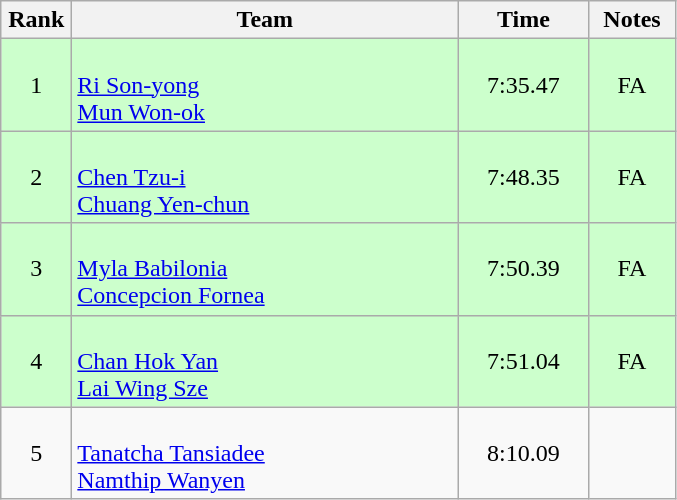<table class=wikitable style="text-align:center">
<tr>
<th width=40>Rank</th>
<th width=250>Team</th>
<th width=80>Time</th>
<th width=50>Notes</th>
</tr>
<tr bgcolor="ccffcc">
<td>1</td>
<td align=left><br><a href='#'>Ri Son-yong</a><br><a href='#'>Mun Won-ok</a></td>
<td>7:35.47</td>
<td>FA</td>
</tr>
<tr bgcolor="ccffcc">
<td>2</td>
<td align=left><br><a href='#'>Chen Tzu-i</a><br><a href='#'>Chuang Yen-chun</a></td>
<td>7:48.35</td>
<td>FA</td>
</tr>
<tr bgcolor="ccffcc">
<td>3</td>
<td align=left><br><a href='#'>Myla Babilonia</a><br><a href='#'>Concepcion Fornea</a></td>
<td>7:50.39</td>
<td>FA</td>
</tr>
<tr bgcolor="ccffcc">
<td>4</td>
<td align=left><br><a href='#'>Chan Hok Yan</a><br><a href='#'>Lai Wing Sze</a></td>
<td>7:51.04</td>
<td>FA</td>
</tr>
<tr>
<td>5</td>
<td align=left><br><a href='#'>Tanatcha Tansiadee</a><br><a href='#'>Namthip Wanyen</a></td>
<td>8:10.09</td>
<td></td>
</tr>
</table>
